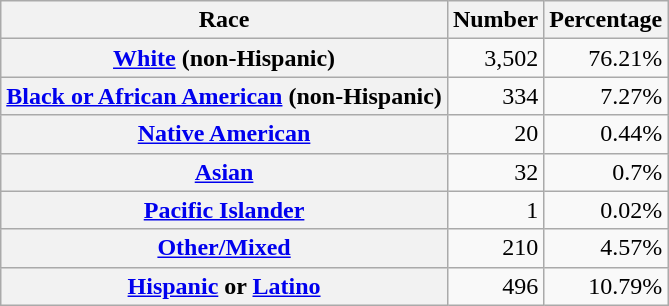<table class="wikitable" style="text-align:right">
<tr>
<th scope="col">Race</th>
<th scope="col">Number</th>
<th scope="col">Percentage</th>
</tr>
<tr>
<th scope="row"><a href='#'>White</a> (non-Hispanic)</th>
<td>3,502</td>
<td>76.21%</td>
</tr>
<tr>
<th scope="row"><a href='#'>Black or African American</a> (non-Hispanic)</th>
<td>334</td>
<td>7.27%</td>
</tr>
<tr>
<th scope="row"><a href='#'>Native American</a></th>
<td>20</td>
<td>0.44%</td>
</tr>
<tr>
<th scope="row"><a href='#'>Asian</a></th>
<td>32</td>
<td>0.7%</td>
</tr>
<tr>
<th scope="row"><a href='#'>Pacific Islander</a></th>
<td>1</td>
<td>0.02%</td>
</tr>
<tr>
<th scope="row"><a href='#'>Other/Mixed</a></th>
<td>210</td>
<td>4.57%</td>
</tr>
<tr>
<th scope="row"><a href='#'>Hispanic</a> or <a href='#'>Latino</a></th>
<td>496</td>
<td>10.79%</td>
</tr>
</table>
